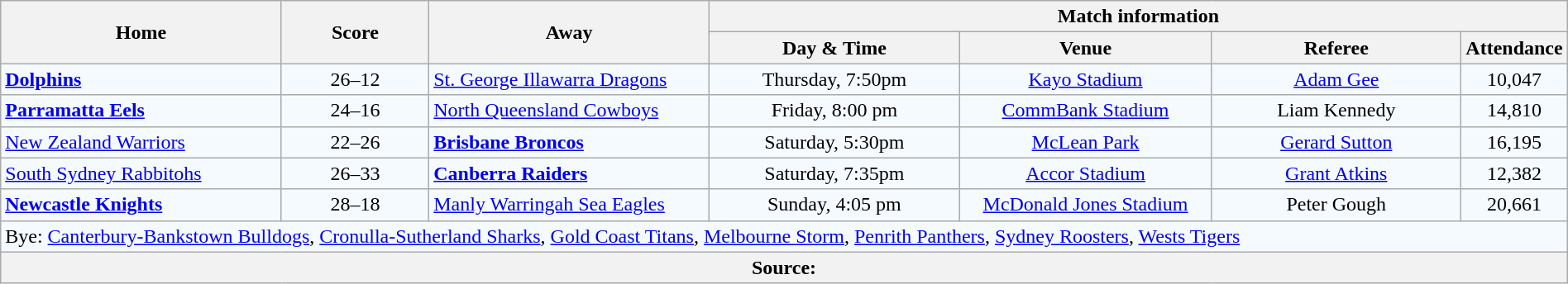<table class="wikitable" style="border-collapse:collapse; text-align:center; width:100%;">
<tr style="text-align:center; background:#f5faff;"  style="background:#c1d8ff;">
<th rowspan="2" style="width:19%;">Home</th>
<th rowspan="2" style="width:10%;">Score</th>
<th rowspan="2" style="width:19%;">Away</th>
<th colspan="4">Match information</th>
</tr>
<tr style="text-align:center; background:#f5faff;"  style="background:#efefef;">
<th width="17%">Day & Time</th>
<th width="17%">Venue</th>
<th width="17%">Referee</th>
<th width="5%">Attendance</th>
</tr>
<tr style="text-align:center; background:#f5faff;">
<td align="left"><strong> <a href='#'>Dolphins</a></strong></td>
<td>26–12</td>
<td align="left"> <a href='#'>St. George Illawarra Dragons</a></td>
<td>Thursday, 7:50pm</td>
<td><a href='#'>Kayo Stadium</a></td>
<td><a href='#'>Adam Gee</a></td>
<td>10,047</td>
</tr>
<tr style="text-align:center; background:#f5faff;">
<td align="left"><strong> <a href='#'>Parramatta Eels</a></strong></td>
<td>24–16</td>
<td align="left"> <a href='#'>North Queensland Cowboys</a></td>
<td>Friday, 8:00 pm</td>
<td><a href='#'>CommBank Stadium</a></td>
<td>Liam Kennedy</td>
<td>14,810</td>
</tr>
<tr style="text-align:center; background:#f5faff;">
<td align="left"> <a href='#'>New Zealand Warriors</a></td>
<td>22–26</td>
<td align="left"><strong> <a href='#'>Brisbane Broncos</a></strong></td>
<td>Saturday, 5:30pm</td>
<td><a href='#'>McLean Park</a></td>
<td><a href='#'>Gerard Sutton</a></td>
<td>16,195</td>
</tr>
<tr style="text-align:center; background:#f5faff;">
<td align="left"> <a href='#'>South Sydney Rabbitohs</a></td>
<td>26–33</td>
<td align="left"><strong> <a href='#'>Canberra Raiders</a></strong></td>
<td>Saturday, 7:35pm</td>
<td><a href='#'>Accor Stadium</a></td>
<td><a href='#'>Grant Atkins</a></td>
<td>12,382</td>
</tr>
<tr style="text-align:center; background:#f5faff;">
<td align="left"><strong> <a href='#'>Newcastle Knights</a></strong></td>
<td>28–18</td>
<td align="left"> <a href='#'>Manly Warringah Sea Eagles</a></td>
<td>Sunday, 4:05 pm</td>
<td><a href='#'>McDonald Jones Stadium</a></td>
<td>Peter Gough</td>
<td>20,661</td>
</tr>
<tr style="text-align:center; background:#f5faff;">
<td colspan="7" align="left">Bye:  <a href='#'>Canterbury-Bankstown Bulldogs</a>,  <a href='#'>Cronulla-Sutherland Sharks</a>,  <a href='#'>Gold Coast Titans</a>,  <a href='#'>Melbourne Storm</a>,  <a href='#'>Penrith Panthers</a>,  <a href='#'>Sydney Roosters</a>,  <a href='#'>Wests Tigers</a></td>
</tr>
<tr style="text-align:center; background:#f5faff;">
<th colspan="7" align="left">Source:</th>
</tr>
</table>
